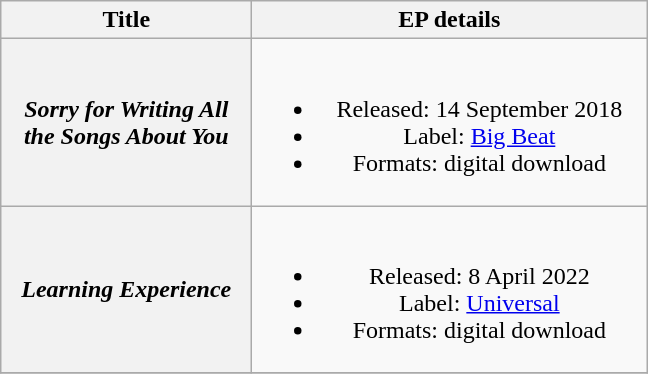<table class="wikitable plainrowheaders" style="text-align:center;">
<tr>
<th scope="col" rowspan="1" style="width:10em;">Title</th>
<th scope="col" rowspan="1" style="width:16em;">EP details</th>
</tr>
<tr>
<th scope="row"><em>Sorry for Writing All the Songs About You</em></th>
<td><br><ul><li>Released: 14 September 2018</li><li>Label: <a href='#'>Big Beat</a></li><li>Formats: digital download</li></ul></td>
</tr>
<tr>
<th scope="row"><em>Learning Experience</em></th>
<td><br><ul><li>Released: 8 April 2022</li><li>Label: <a href='#'>Universal</a></li><li>Formats: digital download</li></ul></td>
</tr>
<tr>
</tr>
</table>
